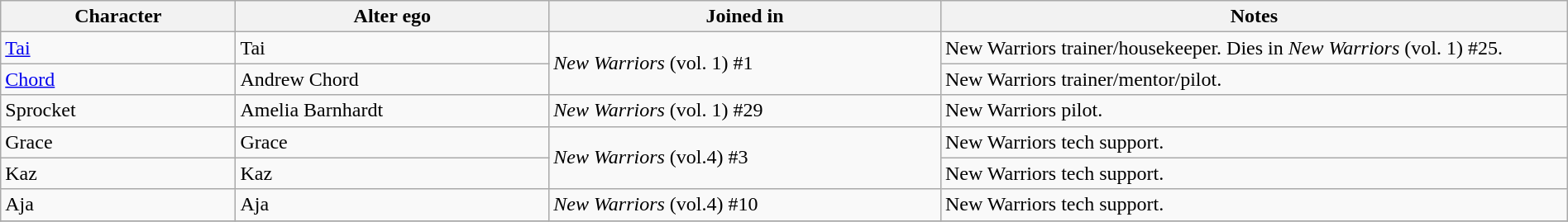<table class="wikitable" width=100%>
<tr>
<th width=15%>Character</th>
<th width=20%>Alter ego</th>
<th width=25%>Joined in</th>
<th width=40%>Notes</th>
</tr>
<tr>
<td><a href='#'>Tai</a></td>
<td>Tai</td>
<td rowspan="2"><em>New Warriors</em> (vol. 1) #1</td>
<td>New Warriors trainer/housekeeper. Dies in <em>New Warriors</em> (vol. 1) #25.</td>
</tr>
<tr>
<td><a href='#'>Chord</a></td>
<td>Andrew Chord</td>
<td>New Warriors trainer/mentor/pilot.</td>
</tr>
<tr>
<td>Sprocket</td>
<td>Amelia Barnhardt</td>
<td><em>New Warriors</em> (vol. 1) #29</td>
<td>New Warriors pilot.</td>
</tr>
<tr>
<td>Grace</td>
<td>Grace</td>
<td rowspan="2"><em>New Warriors</em> (vol.4) #3</td>
<td>New Warriors tech support.</td>
</tr>
<tr>
<td>Kaz</td>
<td>Kaz</td>
<td>New Warriors tech support.</td>
</tr>
<tr>
<td>Aja</td>
<td>Aja</td>
<td><em>New Warriors</em> (vol.4) #10</td>
<td>New Warriors tech support.</td>
</tr>
<tr>
</tr>
</table>
